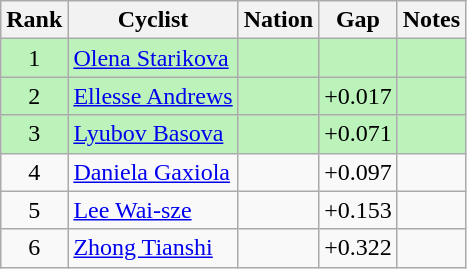<table class="wikitable" style="text-align:center">
<tr>
<th>Rank</th>
<th>Cyclist</th>
<th>Nation</th>
<th>Gap</th>
<th>Notes</th>
</tr>
<tr bgcolor=#bbf3bb>
<td>1</td>
<td align=left><a href='#'>Olena Starikova</a></td>
<td align=left></td>
<td></td>
<td></td>
</tr>
<tr bgcolor=#bbf3bb>
<td>2</td>
<td align=left><a href='#'>Ellesse Andrews</a></td>
<td align=left></td>
<td>+0.017</td>
<td></td>
</tr>
<tr bgcolor=#bbf3bb>
<td>3</td>
<td align=left><a href='#'>Lyubov Basova</a></td>
<td align=left></td>
<td>+0.071</td>
<td></td>
</tr>
<tr>
<td>4</td>
<td align=left><a href='#'>Daniela Gaxiola</a></td>
<td align=left></td>
<td>+0.097</td>
<td></td>
</tr>
<tr>
<td>5</td>
<td align=left><a href='#'>Lee Wai-sze</a></td>
<td align=left></td>
<td>+0.153</td>
<td></td>
</tr>
<tr>
<td>6</td>
<td align=left><a href='#'>Zhong Tianshi</a></td>
<td align=left></td>
<td>+0.322</td>
<td></td>
</tr>
</table>
